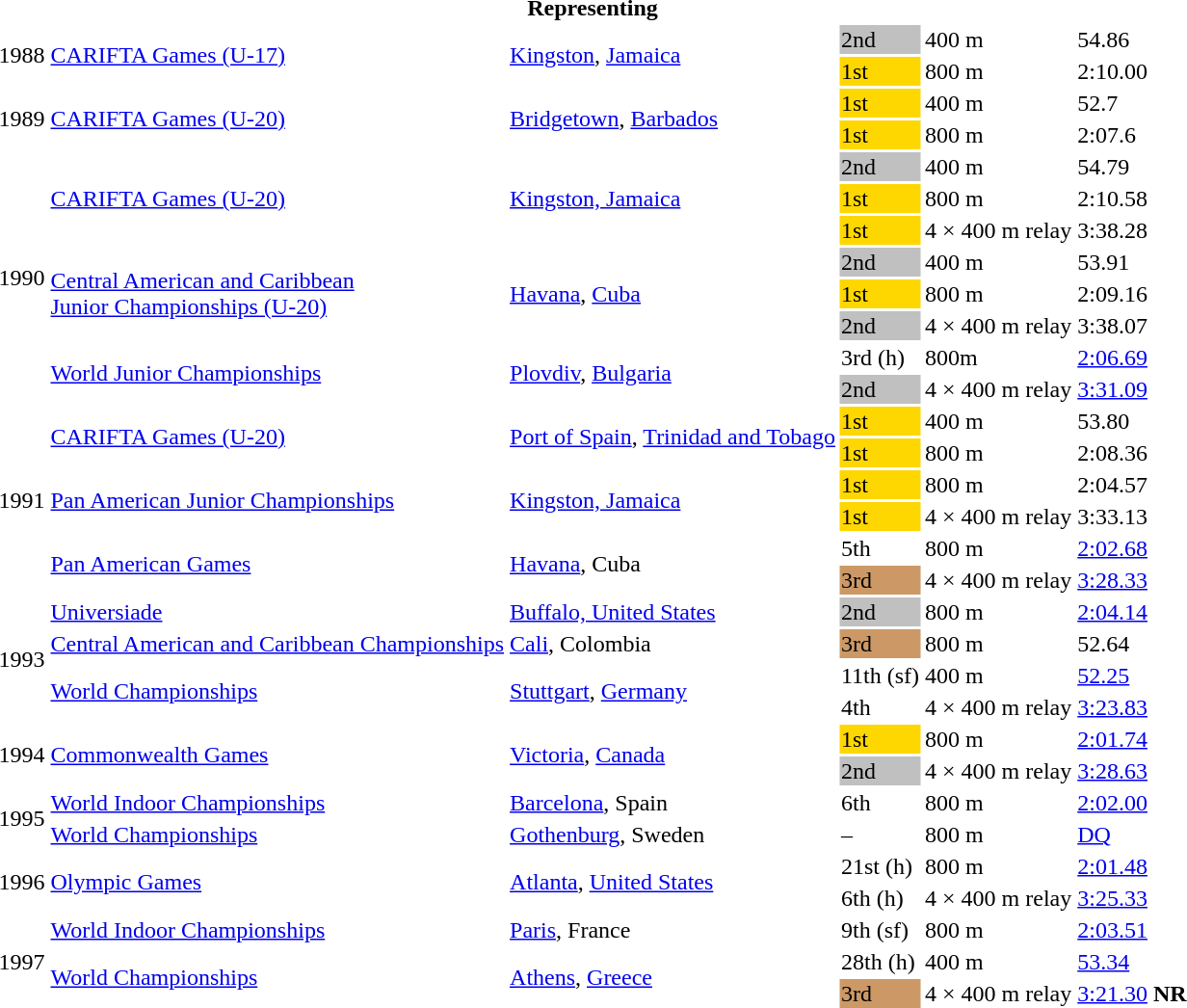<table>
<tr>
<th colspan="6">Representing </th>
</tr>
<tr>
<td rowspan = "2">1988</td>
<td rowspan = "2"><a href='#'>CARIFTA Games (U-17)</a></td>
<td rowspan = "2"><a href='#'>Kingston</a>, <a href='#'>Jamaica</a></td>
<td bgcolor=silver>2nd</td>
<td>400 m</td>
<td>54.86</td>
</tr>
<tr>
<td bgcolor=gold>1st</td>
<td>800 m</td>
<td>2:10.00</td>
</tr>
<tr>
<td rowspan = "2">1989</td>
<td rowspan = "2"><a href='#'>CARIFTA Games (U-20)</a></td>
<td rowspan = "2"><a href='#'>Bridgetown</a>, <a href='#'>Barbados</a></td>
<td bgcolor=gold>1st</td>
<td>400 m</td>
<td>52.7</td>
</tr>
<tr>
<td bgcolor=gold>1st</td>
<td>800 m</td>
<td>2:07.6</td>
</tr>
<tr>
<td rowspan = "8">1990</td>
<td rowspan = "3"><a href='#'>CARIFTA Games (U-20)</a></td>
<td rowspan = "3"><a href='#'>Kingston, Jamaica</a></td>
<td bgcolor=silver>2nd</td>
<td>400 m</td>
<td>54.79</td>
</tr>
<tr>
<td bgcolor=gold>1st</td>
<td>800 m</td>
<td>2:10.58</td>
</tr>
<tr>
<td bgcolor=gold>1st</td>
<td>4 × 400 m relay</td>
<td>3:38.28</td>
</tr>
<tr>
<td rowspan = "3"><a href='#'>Central American and Caribbean<br>Junior Championships (U-20)</a></td>
<td rowspan = "3"><a href='#'>Havana</a>, <a href='#'>Cuba</a></td>
<td bgcolor=silver>2nd</td>
<td>400 m</td>
<td>53.91</td>
</tr>
<tr>
<td bgcolor=gold>1st</td>
<td>800 m</td>
<td>2:09.16</td>
</tr>
<tr>
<td bgcolor=silver>2nd</td>
<td>4 × 400 m relay</td>
<td>3:38.07</td>
</tr>
<tr>
<td rowspan=2><a href='#'>World Junior Championships</a></td>
<td rowspan=2><a href='#'>Plovdiv</a>, <a href='#'>Bulgaria</a></td>
<td>3rd (h)</td>
<td>800m</td>
<td><a href='#'>2:06.69</a></td>
</tr>
<tr>
<td bgcolor=silver>2nd</td>
<td>4 × 400 m relay</td>
<td><a href='#'>3:31.09</a></td>
</tr>
<tr>
<td rowspan = "6">1991</td>
<td rowspan = "2"><a href='#'>CARIFTA Games (U-20)</a></td>
<td rowspan = "2"><a href='#'>Port of Spain</a>, <a href='#'>Trinidad and Tobago</a></td>
<td bgcolor=gold>1st</td>
<td>400 m</td>
<td>53.80</td>
</tr>
<tr>
<td bgcolor=gold>1st</td>
<td>800 m</td>
<td>2:08.36</td>
</tr>
<tr>
<td rowspan = "2"><a href='#'>Pan American Junior Championships</a></td>
<td rowspan = "2"><a href='#'>Kingston, Jamaica</a></td>
<td bgcolor=gold>1st</td>
<td>800 m</td>
<td>2:04.57</td>
</tr>
<tr>
<td bgcolor=gold>1st</td>
<td>4 × 400 m relay</td>
<td>3:33.13</td>
</tr>
<tr>
<td rowspan = "2"><a href='#'>Pan American Games</a></td>
<td rowspan = "2"><a href='#'>Havana</a>, Cuba</td>
<td>5th</td>
<td>800 m</td>
<td><a href='#'>2:02.68</a></td>
</tr>
<tr>
<td bgcolor=cc9966>3rd</td>
<td>4 × 400 m relay</td>
<td><a href='#'>3:28.33</a></td>
</tr>
<tr>
<td rowspan = "4">1993</td>
<td><a href='#'>Universiade</a></td>
<td><a href='#'>Buffalo, United States</a></td>
<td bgcolor=silver>2nd</td>
<td>800 m</td>
<td><a href='#'>2:04.14</a></td>
</tr>
<tr>
<td><a href='#'>Central American and Caribbean Championships</a></td>
<td><a href='#'>Cali</a>, Colombia</td>
<td bgcolor=cc9966>3rd</td>
<td>800 m</td>
<td>52.64</td>
</tr>
<tr>
<td rowspan = "2"><a href='#'>World Championships</a></td>
<td rowspan = "2"><a href='#'>Stuttgart</a>, <a href='#'>Germany</a></td>
<td>11th (sf)</td>
<td>400 m</td>
<td><a href='#'>52.25</a></td>
</tr>
<tr>
<td>4th</td>
<td>4 × 400 m relay</td>
<td><a href='#'>3:23.83</a></td>
</tr>
<tr>
<td rowspan = "2">1994</td>
<td rowspan = "2"><a href='#'>Commonwealth Games</a></td>
<td rowspan = "2"><a href='#'>Victoria</a>, <a href='#'>Canada</a></td>
<td bgcolor=gold>1st</td>
<td>800 m</td>
<td><a href='#'>2:01.74</a></td>
</tr>
<tr>
<td bgcolor=silver>2nd</td>
<td>4 × 400 m relay</td>
<td><a href='#'>3:28.63</a></td>
</tr>
<tr>
<td rowspan=2>1995</td>
<td><a href='#'>World Indoor Championships</a></td>
<td><a href='#'>Barcelona</a>, Spain</td>
<td>6th</td>
<td>800 m</td>
<td><a href='#'>2:02.00</a></td>
</tr>
<tr>
<td><a href='#'>World Championships</a></td>
<td><a href='#'>Gothenburg</a>, Sweden</td>
<td>–</td>
<td>800 m</td>
<td><a href='#'>DQ</a></td>
</tr>
<tr>
<td rowspan = "2">1996</td>
<td rowspan = "2"><a href='#'>Olympic Games</a></td>
<td rowspan = "2"><a href='#'>Atlanta</a>, <a href='#'>United States</a></td>
<td>21st (h)</td>
<td>800 m</td>
<td><a href='#'>2:01.48</a></td>
</tr>
<tr>
<td>6th (h)</td>
<td>4 × 400 m relay</td>
<td><a href='#'>3:25.33</a></td>
</tr>
<tr>
<td rowspan = "3">1997</td>
<td><a href='#'>World Indoor Championships</a></td>
<td><a href='#'>Paris</a>, France</td>
<td>9th (sf)</td>
<td>800 m</td>
<td><a href='#'>2:03.51</a></td>
</tr>
<tr>
<td rowspan = "2"><a href='#'>World Championships</a></td>
<td rowspan = "2"><a href='#'>Athens</a>, <a href='#'>Greece</a></td>
<td>28th (h)</td>
<td>400 m</td>
<td><a href='#'>53.34</a></td>
</tr>
<tr>
<td bgcolor=cc9966>3rd</td>
<td>4 × 400 m relay</td>
<td><a href='#'>3:21.30</a> <strong>NR</strong></td>
</tr>
</table>
